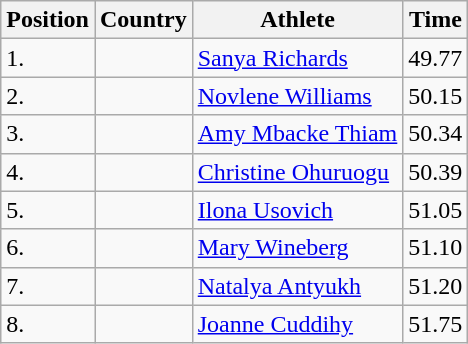<table class="wikitable">
<tr>
<th>Position</th>
<th>Country</th>
<th>Athlete</th>
<th>Time</th>
</tr>
<tr>
<td>1.</td>
<td></td>
<td><a href='#'>Sanya Richards</a></td>
<td>49.77</td>
</tr>
<tr>
<td>2.</td>
<td></td>
<td><a href='#'>Novlene Williams</a></td>
<td>50.15</td>
</tr>
<tr>
<td>3.</td>
<td></td>
<td><a href='#'>Amy Mbacke Thiam</a></td>
<td>50.34</td>
</tr>
<tr>
<td>4.</td>
<td></td>
<td><a href='#'>Christine Ohuruogu</a></td>
<td>50.39</td>
</tr>
<tr>
<td>5.</td>
<td></td>
<td><a href='#'>Ilona Usovich</a></td>
<td>51.05</td>
</tr>
<tr>
<td>6.</td>
<td></td>
<td><a href='#'>Mary Wineberg</a></td>
<td>51.10</td>
</tr>
<tr>
<td>7.</td>
<td></td>
<td><a href='#'>Natalya Antyukh</a></td>
<td>51.20</td>
</tr>
<tr>
<td>8.</td>
<td></td>
<td><a href='#'>Joanne Cuddihy</a></td>
<td>51.75</td>
</tr>
</table>
